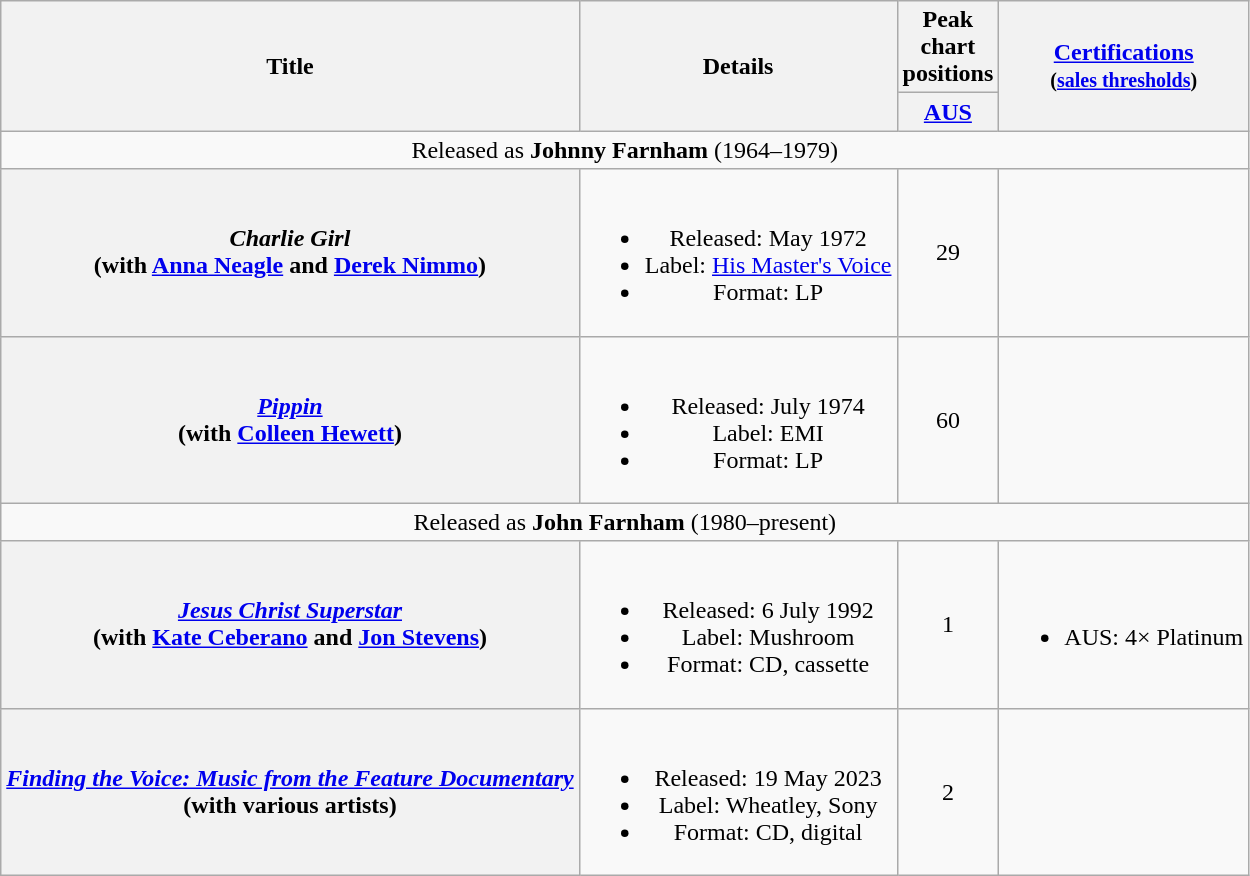<table class="wikitable plainrowheaders" style="text-align:center;" border="1">
<tr>
<th rowspan="2">Title</th>
<th rowspan="2">Details</th>
<th colspan="1">Peak chart positions</th>
<th rowspan="2"><a href='#'>Certifications</a><br><small>(<a href='#'>sales thresholds</a>)</small></th>
</tr>
<tr>
<th width="35"><a href='#'>AUS</a><br></th>
</tr>
<tr>
<td colspan=4>Released as <strong>Johnny Farnham</strong> (1964–1979)</td>
</tr>
<tr>
<th scope="row"><em>Charlie Girl</em> <br> (with <a href='#'>Anna Neagle</a> and <a href='#'>Derek Nimmo</a>)</th>
<td><br><ul><li>Released: May 1972</li><li>Label: <a href='#'>His Master's Voice</a></li><li>Format: LP</li></ul></td>
<td>29</td>
<td></td>
</tr>
<tr>
<th scope="row"><em><a href='#'>Pippin</a></em> <br> (with <a href='#'>Colleen Hewett</a>)</th>
<td><br><ul><li>Released: July 1974</li><li>Label: EMI</li><li>Format: LP</li></ul></td>
<td>60</td>
<td></td>
</tr>
<tr>
<td colspan=4>Released as <strong>John Farnham</strong> (1980–present)</td>
</tr>
<tr>
<th scope="row"><em><a href='#'>Jesus Christ Superstar</a></em> <br> (with <a href='#'>Kate Ceberano</a> and <a href='#'>Jon Stevens</a>)</th>
<td><br><ul><li>Released: 6 July 1992</li><li>Label: Mushroom</li><li>Format: CD, cassette</li></ul></td>
<td>1</td>
<td><br><ul><li>AUS: 4× Platinum</li></ul></td>
</tr>
<tr>
<th scope="row"><em><a href='#'>Finding the Voice: Music from the Feature Documentary</a></em> <br> (with various artists)</th>
<td><br><ul><li>Released: 19 May 2023</li><li>Label: Wheatley, Sony</li><li>Format: CD, digital</li></ul></td>
<td>2<br></td>
<td></td>
</tr>
</table>
